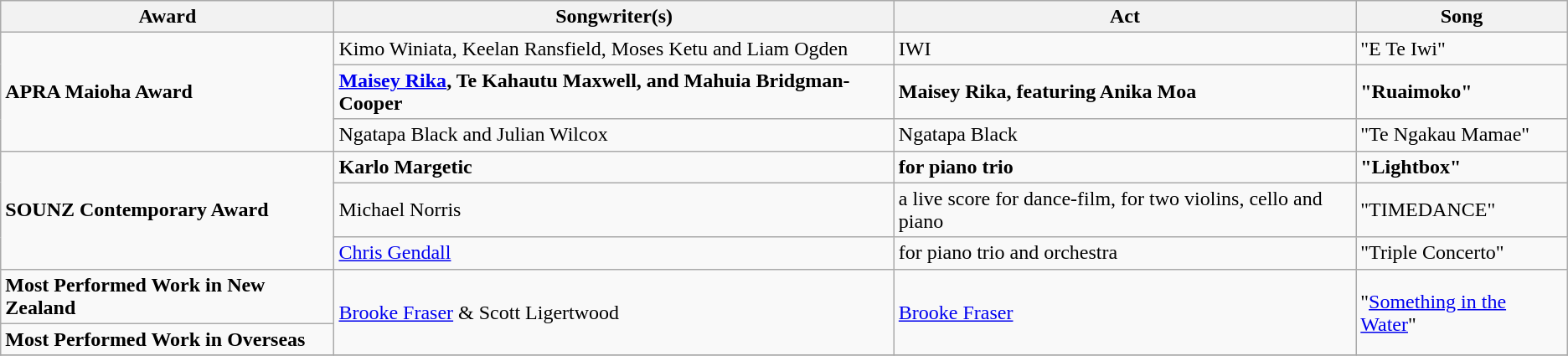<table class="wikitable">
<tr>
<th>Award</th>
<th>Songwriter(s)</th>
<th>Act</th>
<th>Song</th>
</tr>
<tr>
<td rowspan=3><strong>APRA Maioha Award</strong></td>
<td>Kimo Winiata, Keelan Ransfield, Moses Ketu and Liam Ogden</td>
<td>IWI</td>
<td>"E Te Iwi"</td>
</tr>
<tr>
<td><strong><a href='#'>Maisey Rika</a>, Te Kahautu Maxwell, and Mahuia Bridgman-Cooper</strong></td>
<td><strong>Maisey Rika, featuring Anika Moa</strong></td>
<td><strong>"Ruaimoko"</strong></td>
</tr>
<tr>
<td>Ngatapa Black and Julian Wilcox</td>
<td>Ngatapa Black</td>
<td>"Te Ngakau Mamae"</td>
</tr>
<tr>
<td rowspan="3"><strong>SOUNZ Contemporary Award</strong></td>
<td><strong>Karlo Margetic</strong></td>
<td><strong>for piano trio</strong></td>
<td><strong>"Lightbox"</strong></td>
</tr>
<tr>
<td>Michael Norris</td>
<td>a live score for dance-film, for two violins, cello and piano</td>
<td>"TIMEDANCE"</td>
</tr>
<tr>
<td><a href='#'>Chris Gendall</a></td>
<td>for piano trio and orchestra</td>
<td>"Triple Concerto"</td>
</tr>
<tr>
<td><strong>Most Performed Work in New Zealand</strong></td>
<td rowspan="2"><a href='#'>Brooke Fraser</a> & Scott Ligertwood</td>
<td rowspan="2"><a href='#'>Brooke Fraser</a></td>
<td rowspan="2">"<a href='#'>Something in the Water</a>"</td>
</tr>
<tr>
<td><strong>Most Performed Work in Overseas</strong></td>
</tr>
<tr>
</tr>
</table>
